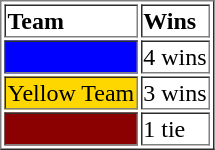<table border="1">
<tr>
<td><strong>Team</strong></td>
<td><strong>Wins</strong></td>
</tr>
<tr>
<td bgcolor="blue"></td>
<td>4 wins</td>
</tr>
<tr>
<td bgcolor="gold">Yellow Team</td>
<td>3 wins</td>
</tr>
<tr>
<td bgcolor="darkred"></td>
<td>1 tie</td>
</tr>
</table>
